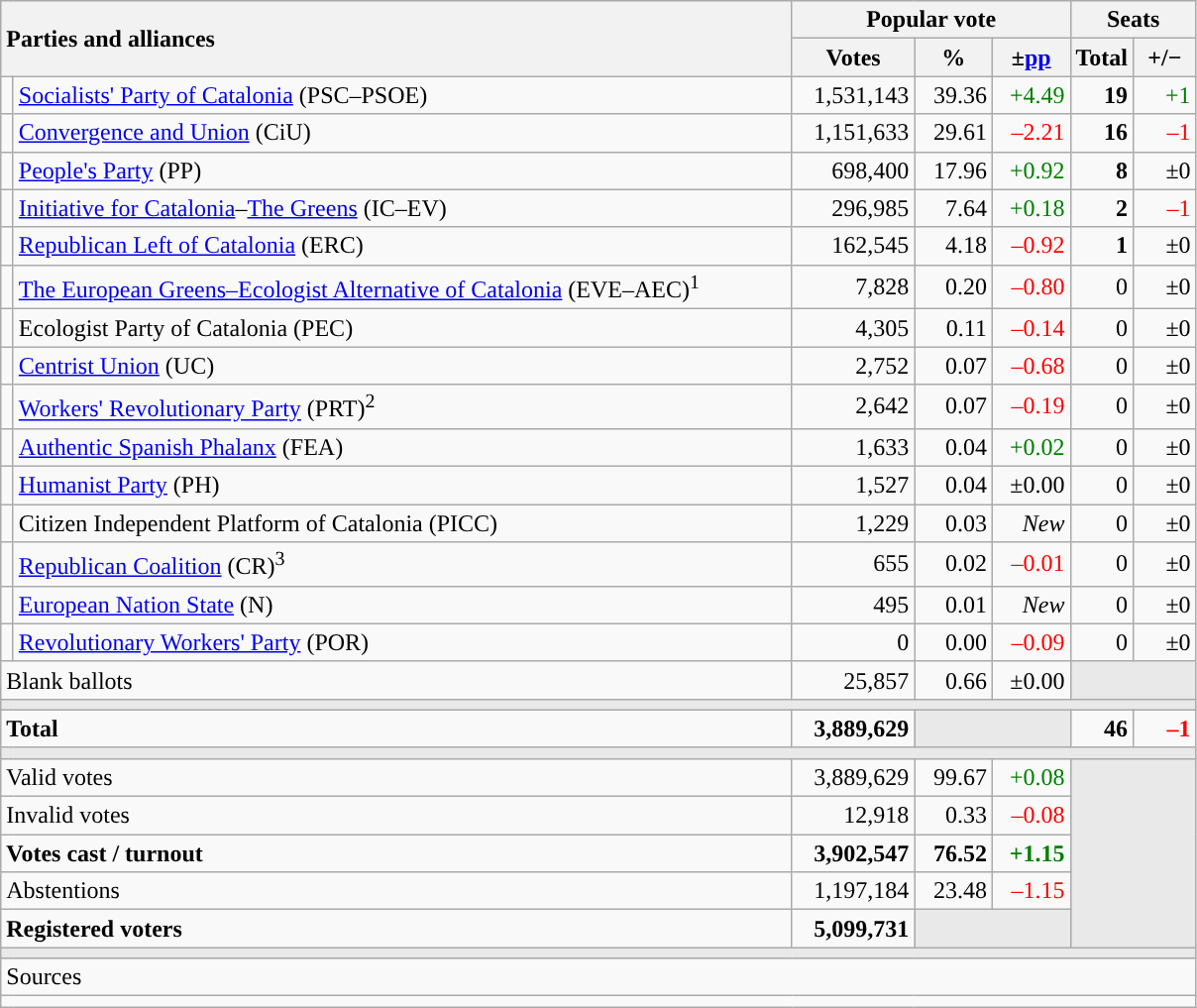<table class="wikitable" style="text-align:right;">
<tr>
<th style="text-align:left;" rowspan="2" colspan="2" width="525">Parties and alliances</th>
<th colspan="3">Popular vote</th>
<th colspan="2">Seats</th>
</tr>
<tr>
<th width="75">Votes</th>
<th width="45">%</th>
<th width="45">±<a href='#'>pp</a></th>
<th width="35">Total</th>
<th width="35">+/−</th>
</tr>
<tr>
<td width="1" style="color:inherit;background:"></td>
<td align="left"><a href='#'>Socialists' Party of Catalonia</a> (PSC–PSOE)</td>
<td>1,531,143</td>
<td>39.36</td>
<td style="color:green;">+4.49</td>
<td><strong>19</strong></td>
<td style="color:green;">+1</td>
</tr>
<tr>
<td style="color:inherit;background:"></td>
<td align="left"><a href='#'>Convergence and Union</a> (CiU)</td>
<td>1,151,633</td>
<td>29.61</td>
<td style="color:red;">–2.21</td>
<td><strong>16</strong></td>
<td style="color:red;">–1</td>
</tr>
<tr>
<td style="color:inherit;background:"></td>
<td align="left"><a href='#'>People's Party</a> (PP)</td>
<td>698,400</td>
<td>17.96</td>
<td style="color:green;">+0.92</td>
<td><strong>8</strong></td>
<td>±0</td>
</tr>
<tr>
<td style="color:inherit;background:"></td>
<td align="left"><a href='#'>Initiative for Catalonia</a>–<a href='#'>The Greens</a> (IC–EV)</td>
<td>296,985</td>
<td>7.64</td>
<td style="color:green;">+0.18</td>
<td><strong>2</strong></td>
<td style="color:red;">–1</td>
</tr>
<tr>
<td style="color:inherit;background:"></td>
<td align="left"><a href='#'>Republican Left of Catalonia</a> (ERC)</td>
<td>162,545</td>
<td>4.18</td>
<td style="color:red;">–0.92</td>
<td><strong>1</strong></td>
<td>±0</td>
</tr>
<tr>
<td style="color:inherit;background:"></td>
<td align="left"><a href='#'>The European Greens–Ecologist Alternative of Catalonia</a> (EVE–AEC)<sup>1</sup></td>
<td>7,828</td>
<td>0.20</td>
<td style="color:red;">–0.80</td>
<td>0</td>
<td>±0</td>
</tr>
<tr>
<td style="color:inherit;background:"></td>
<td align="left">Ecologist Party of Catalonia (PEC)</td>
<td>4,305</td>
<td>0.11</td>
<td style="color:red;">–0.14</td>
<td>0</td>
<td>±0</td>
</tr>
<tr>
<td style="color:inherit;background:"></td>
<td align="left"><a href='#'>Centrist Union</a> (UC)</td>
<td>2,752</td>
<td>0.07</td>
<td style="color:red;">–0.68</td>
<td>0</td>
<td>±0</td>
</tr>
<tr>
<td style="color:inherit;background:"></td>
<td align="left"><a href='#'>Workers' Revolutionary Party</a> (PRT)<sup>2</sup></td>
<td>2,642</td>
<td>0.07</td>
<td style="color:red;">–0.19</td>
<td>0</td>
<td>±0</td>
</tr>
<tr>
<td style="color:inherit;background:"></td>
<td align="left"><a href='#'>Authentic Spanish Phalanx</a> (FEA)</td>
<td>1,633</td>
<td>0.04</td>
<td style="color:green;">+0.02</td>
<td>0</td>
<td>±0</td>
</tr>
<tr>
<td style="color:inherit;background:"></td>
<td align="left"><a href='#'>Humanist Party</a> (PH)</td>
<td>1,527</td>
<td>0.04</td>
<td>±0.00</td>
<td>0</td>
<td>±0</td>
</tr>
<tr>
<td style="color:inherit;background:"></td>
<td align="left">Citizen Independent Platform of Catalonia (PICC)</td>
<td>1,229</td>
<td>0.03</td>
<td><em>New</em></td>
<td>0</td>
<td>±0</td>
</tr>
<tr>
<td style="color:inherit;background:"></td>
<td align="left"><a href='#'>Republican Coalition</a> (CR)<sup>3</sup></td>
<td>655</td>
<td>0.02</td>
<td style="color:red;">–0.01</td>
<td>0</td>
<td>±0</td>
</tr>
<tr>
<td style="color:inherit;background:"></td>
<td align="left"><a href='#'>European Nation State</a> (N)</td>
<td>495</td>
<td>0.01</td>
<td><em>New</em></td>
<td>0</td>
<td>±0</td>
</tr>
<tr>
<td style="color:inherit;background:"></td>
<td align="left"><a href='#'>Revolutionary Workers' Party</a> (POR)</td>
<td>0</td>
<td>0.00</td>
<td style="color:red;">–0.09</td>
<td>0</td>
<td>±0</td>
</tr>
<tr>
<td align="left" colspan="2">Blank ballots</td>
<td>25,857</td>
<td>0.66</td>
<td>±0.00</td>
<td bgcolor="#E9E9E9" colspan="2"></td>
</tr>
<tr>
<td colspan="7" bgcolor="#E9E9E9"></td>
</tr>
<tr style="font-weight:bold;">
<td align="left" colspan="2">Total</td>
<td>3,889,629</td>
<td bgcolor="#E9E9E9" colspan="2"></td>
<td>46</td>
<td style="color:red;">–1</td>
</tr>
<tr>
<td colspan="7" bgcolor="#E9E9E9"></td>
</tr>
<tr>
<td align="left" colspan="2">Valid votes</td>
<td>3,889,629</td>
<td>99.67</td>
<td style="color:green;">+0.08</td>
<td bgcolor="#E9E9E9" colspan="2" rowspan="5"></td>
</tr>
<tr>
<td align="left" colspan="2">Invalid votes</td>
<td>12,918</td>
<td>0.33</td>
<td style="color:red;">–0.08</td>
</tr>
<tr style="font-weight:bold;">
<td align="left" colspan="2">Votes cast / turnout</td>
<td>3,902,547</td>
<td>76.52</td>
<td style="color:green;">+1.15</td>
</tr>
<tr>
<td align="left" colspan="2">Abstentions</td>
<td>1,197,184</td>
<td>23.48</td>
<td style="color:red;">–1.15</td>
</tr>
<tr style="font-weight:bold;">
<td align="left" colspan="2">Registered voters</td>
<td>5,099,731</td>
<td bgcolor="#E9E9E9" colspan="2"></td>
</tr>
<tr>
<td colspan="7" bgcolor="#E9E9E9"></td>
</tr>
<tr>
<td align="left" colspan="7">Sources</td>
</tr>
<tr>
<td colspan="7" style="text-align:left; max-width:790px;"></td>
</tr>
</table>
